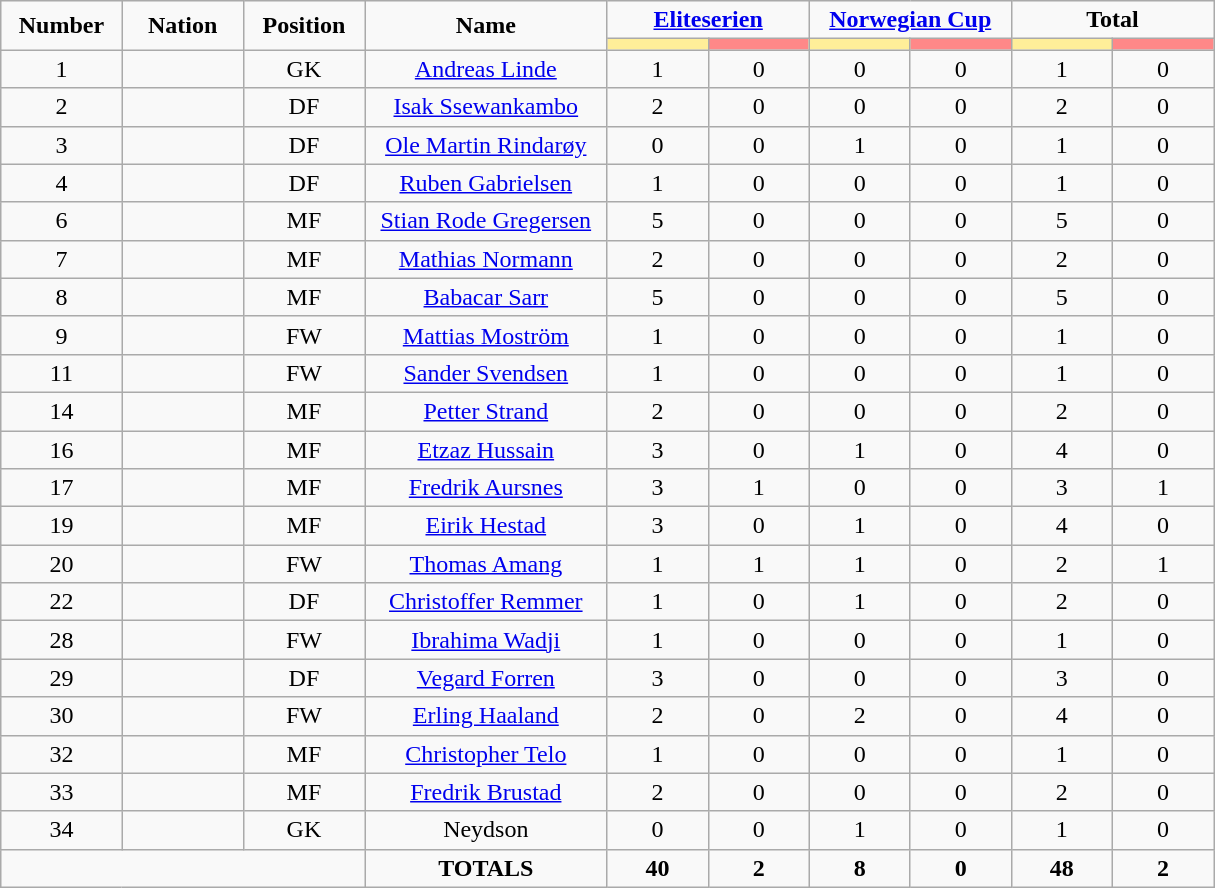<table class="wikitable" style="font-size: 100%; text-align: center;">
<tr>
<td rowspan="2" width="10%" align="center"><strong>Number</strong></td>
<td rowspan="2" width="10%" align="center"><strong>Nation</strong></td>
<td rowspan="2" width="10%" align="center"><strong>Position</strong></td>
<td rowspan="2" width="20%" align="center"><strong>Name</strong></td>
<td colspan="2" align="center"><strong><a href='#'>Eliteserien</a></strong></td>
<td colspan="2" align="center"><strong><a href='#'>Norwegian Cup</a></strong></td>
<td colspan="2" align="center"><strong>Total</strong></td>
</tr>
<tr>
<th width=60 style="background: #FFEE99"></th>
<th width=60 style="background: #FF8888"></th>
<th width=60 style="background: #FFEE99"></th>
<th width=60 style="background: #FF8888"></th>
<th width=60 style="background: #FFEE99"></th>
<th width=60 style="background: #FF8888"></th>
</tr>
<tr>
<td>1</td>
<td></td>
<td>GK</td>
<td><a href='#'>Andreas Linde</a></td>
<td>1</td>
<td>0</td>
<td>0</td>
<td>0</td>
<td>1</td>
<td>0</td>
</tr>
<tr>
<td>2</td>
<td></td>
<td>DF</td>
<td><a href='#'>Isak Ssewankambo</a></td>
<td>2</td>
<td>0</td>
<td>0</td>
<td>0</td>
<td>2</td>
<td>0</td>
</tr>
<tr>
<td>3</td>
<td></td>
<td>DF</td>
<td><a href='#'>Ole Martin Rindarøy</a></td>
<td>0</td>
<td>0</td>
<td>1</td>
<td>0</td>
<td>1</td>
<td>0</td>
</tr>
<tr>
<td>4</td>
<td></td>
<td>DF</td>
<td><a href='#'>Ruben Gabrielsen</a></td>
<td>1</td>
<td>0</td>
<td>0</td>
<td>0</td>
<td>1</td>
<td>0</td>
</tr>
<tr>
<td>6</td>
<td></td>
<td>MF</td>
<td><a href='#'>Stian Rode Gregersen</a></td>
<td>5</td>
<td>0</td>
<td>0</td>
<td>0</td>
<td>5</td>
<td>0</td>
</tr>
<tr>
<td>7</td>
<td></td>
<td>MF</td>
<td><a href='#'>Mathias Normann</a></td>
<td>2</td>
<td>0</td>
<td>0</td>
<td>0</td>
<td>2</td>
<td>0</td>
</tr>
<tr>
<td>8</td>
<td></td>
<td>MF</td>
<td><a href='#'>Babacar Sarr</a></td>
<td>5</td>
<td>0</td>
<td>0</td>
<td>0</td>
<td>5</td>
<td>0</td>
</tr>
<tr>
<td>9</td>
<td></td>
<td>FW</td>
<td><a href='#'>Mattias Moström</a></td>
<td>1</td>
<td>0</td>
<td>0</td>
<td>0</td>
<td>1</td>
<td>0</td>
</tr>
<tr>
<td>11</td>
<td></td>
<td>FW</td>
<td><a href='#'>Sander Svendsen</a></td>
<td>1</td>
<td>0</td>
<td>0</td>
<td>0</td>
<td>1</td>
<td>0</td>
</tr>
<tr>
<td>14</td>
<td></td>
<td>MF</td>
<td><a href='#'>Petter Strand</a></td>
<td>2</td>
<td>0</td>
<td>0</td>
<td>0</td>
<td>2</td>
<td>0</td>
</tr>
<tr>
<td>16</td>
<td></td>
<td>MF</td>
<td><a href='#'>Etzaz Hussain</a></td>
<td>3</td>
<td>0</td>
<td>1</td>
<td>0</td>
<td>4</td>
<td>0</td>
</tr>
<tr>
<td>17</td>
<td></td>
<td>MF</td>
<td><a href='#'>Fredrik Aursnes</a></td>
<td>3</td>
<td>1</td>
<td>0</td>
<td>0</td>
<td>3</td>
<td>1</td>
</tr>
<tr>
<td>19</td>
<td></td>
<td>MF</td>
<td><a href='#'>Eirik Hestad</a></td>
<td>3</td>
<td>0</td>
<td>1</td>
<td>0</td>
<td>4</td>
<td>0</td>
</tr>
<tr>
<td>20</td>
<td></td>
<td>FW</td>
<td><a href='#'>Thomas Amang</a></td>
<td>1</td>
<td>1</td>
<td>1</td>
<td>0</td>
<td>2</td>
<td>1</td>
</tr>
<tr>
<td>22</td>
<td></td>
<td>DF</td>
<td><a href='#'>Christoffer Remmer</a></td>
<td>1</td>
<td>0</td>
<td>1</td>
<td>0</td>
<td>2</td>
<td>0</td>
</tr>
<tr>
<td>28</td>
<td></td>
<td>FW</td>
<td><a href='#'>Ibrahima Wadji</a></td>
<td>1</td>
<td>0</td>
<td>0</td>
<td>0</td>
<td>1</td>
<td>0</td>
</tr>
<tr>
<td>29</td>
<td></td>
<td>DF</td>
<td><a href='#'>Vegard Forren</a></td>
<td>3</td>
<td>0</td>
<td>0</td>
<td>0</td>
<td>3</td>
<td>0</td>
</tr>
<tr>
<td>30</td>
<td></td>
<td>FW</td>
<td><a href='#'>Erling Haaland</a></td>
<td>2</td>
<td>0</td>
<td>2</td>
<td>0</td>
<td>4</td>
<td>0</td>
</tr>
<tr>
<td>32</td>
<td></td>
<td>MF</td>
<td><a href='#'>Christopher Telo</a></td>
<td>1</td>
<td>0</td>
<td>0</td>
<td>0</td>
<td>1</td>
<td>0</td>
</tr>
<tr>
<td>33</td>
<td></td>
<td>MF</td>
<td><a href='#'>Fredrik Brustad</a></td>
<td>2</td>
<td>0</td>
<td>0</td>
<td>0</td>
<td>2</td>
<td>0</td>
</tr>
<tr>
<td>34</td>
<td></td>
<td>GK</td>
<td>Neydson</td>
<td>0</td>
<td>0</td>
<td>1</td>
<td>0</td>
<td>1</td>
<td>0</td>
</tr>
<tr>
<td colspan="3"></td>
<td><strong>TOTALS</strong></td>
<td><strong>40</strong></td>
<td><strong>2</strong></td>
<td><strong>8</strong></td>
<td><strong>0</strong></td>
<td><strong>48</strong></td>
<td><strong>2</strong></td>
</tr>
</table>
